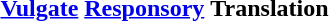<table>
<tr>
<th><a href='#'>Vulgate</a></th>
<th><a href='#'>Responsory</a></th>
<th>Translation</th>
</tr>
<tr>
<td style="padding-left: 1em;"></td>
<td style="padding-left: 1em;"></td>
<td style="padding-left: 1em;"></td>
</tr>
</table>
